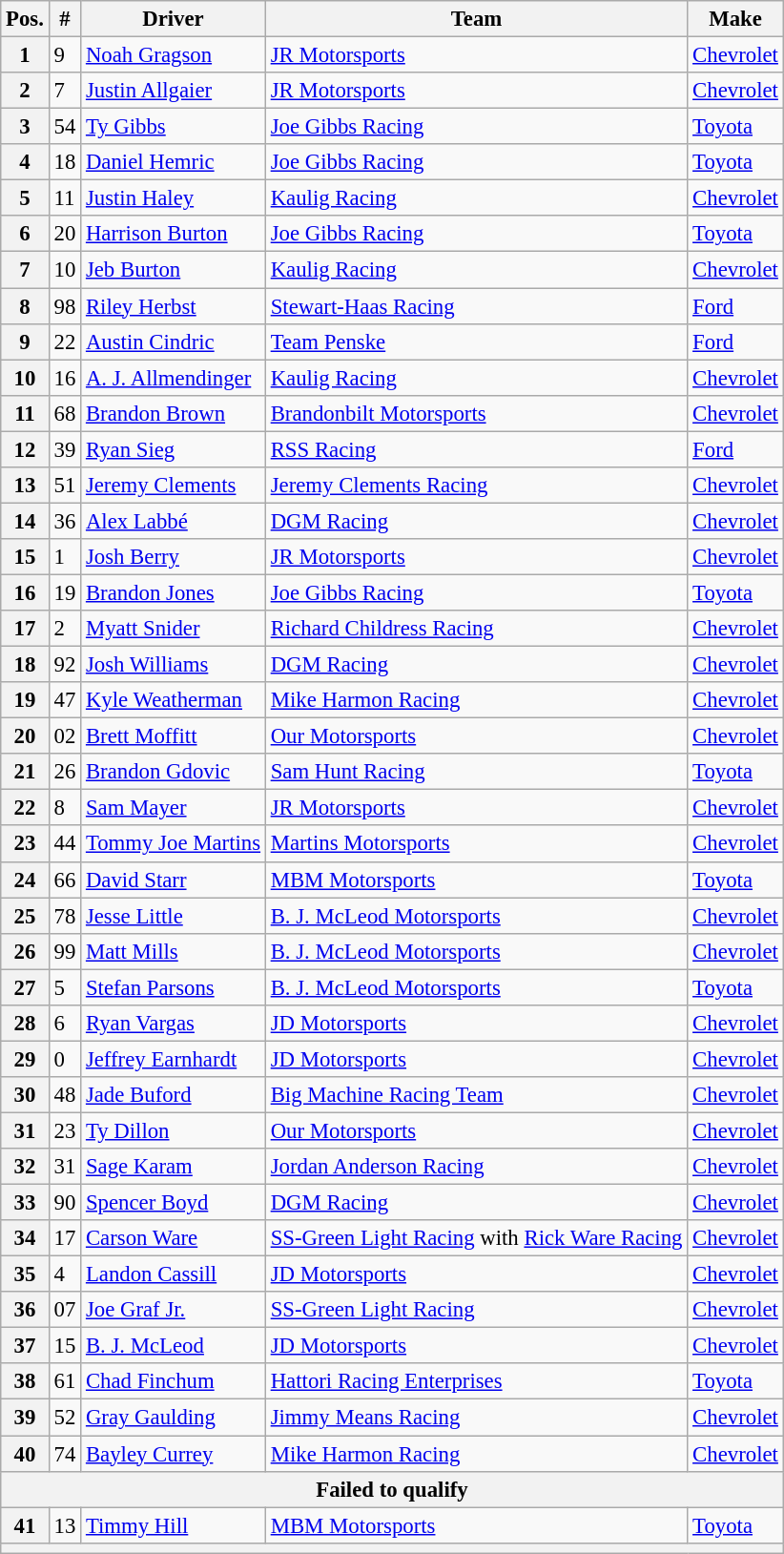<table class="wikitable" style="font-size:95%">
<tr>
<th>Pos.</th>
<th>#</th>
<th>Driver</th>
<th>Team</th>
<th>Make</th>
</tr>
<tr>
<th>1</th>
<td>9</td>
<td><a href='#'>Noah Gragson</a></td>
<td><a href='#'>JR Motorsports</a></td>
<td><a href='#'>Chevrolet</a></td>
</tr>
<tr>
<th>2</th>
<td>7</td>
<td><a href='#'>Justin Allgaier</a></td>
<td><a href='#'>JR Motorsports</a></td>
<td><a href='#'>Chevrolet</a></td>
</tr>
<tr>
<th>3</th>
<td>54</td>
<td><a href='#'>Ty Gibbs</a></td>
<td><a href='#'>Joe Gibbs Racing</a></td>
<td><a href='#'>Toyota</a></td>
</tr>
<tr>
<th>4</th>
<td>18</td>
<td><a href='#'>Daniel Hemric</a></td>
<td><a href='#'>Joe Gibbs Racing</a></td>
<td><a href='#'>Toyota</a></td>
</tr>
<tr>
<th>5</th>
<td>11</td>
<td><a href='#'>Justin Haley</a></td>
<td><a href='#'>Kaulig Racing</a></td>
<td><a href='#'>Chevrolet</a></td>
</tr>
<tr>
<th>6</th>
<td>20</td>
<td><a href='#'>Harrison Burton</a></td>
<td><a href='#'>Joe Gibbs Racing</a></td>
<td><a href='#'>Toyota</a></td>
</tr>
<tr>
<th>7</th>
<td>10</td>
<td><a href='#'>Jeb Burton</a></td>
<td><a href='#'>Kaulig Racing</a></td>
<td><a href='#'>Chevrolet</a></td>
</tr>
<tr>
<th>8</th>
<td>98</td>
<td><a href='#'>Riley Herbst</a></td>
<td><a href='#'>Stewart-Haas Racing</a></td>
<td><a href='#'>Ford</a></td>
</tr>
<tr>
<th>9</th>
<td>22</td>
<td><a href='#'>Austin Cindric</a></td>
<td><a href='#'>Team Penske</a></td>
<td><a href='#'>Ford</a></td>
</tr>
<tr>
<th>10</th>
<td>16</td>
<td><a href='#'>A. J. Allmendinger</a></td>
<td><a href='#'>Kaulig Racing</a></td>
<td><a href='#'>Chevrolet</a></td>
</tr>
<tr>
<th>11</th>
<td>68</td>
<td><a href='#'>Brandon Brown</a></td>
<td><a href='#'>Brandonbilt Motorsports</a></td>
<td><a href='#'>Chevrolet</a></td>
</tr>
<tr>
<th>12</th>
<td>39</td>
<td><a href='#'>Ryan Sieg</a></td>
<td><a href='#'>RSS Racing</a></td>
<td><a href='#'>Ford</a></td>
</tr>
<tr>
<th>13</th>
<td>51</td>
<td><a href='#'>Jeremy Clements</a></td>
<td><a href='#'>Jeremy Clements Racing</a></td>
<td><a href='#'>Chevrolet</a></td>
</tr>
<tr>
<th>14</th>
<td>36</td>
<td><a href='#'>Alex Labbé</a></td>
<td><a href='#'>DGM Racing</a></td>
<td><a href='#'>Chevrolet</a></td>
</tr>
<tr>
<th>15</th>
<td>1</td>
<td><a href='#'>Josh Berry</a></td>
<td><a href='#'>JR Motorsports</a></td>
<td><a href='#'>Chevrolet</a></td>
</tr>
<tr>
<th>16</th>
<td>19</td>
<td><a href='#'>Brandon Jones</a></td>
<td><a href='#'>Joe Gibbs Racing</a></td>
<td><a href='#'>Toyota</a></td>
</tr>
<tr>
<th>17</th>
<td>2</td>
<td><a href='#'>Myatt Snider</a></td>
<td><a href='#'>Richard Childress Racing</a></td>
<td><a href='#'>Chevrolet</a></td>
</tr>
<tr>
<th>18</th>
<td>92</td>
<td><a href='#'>Josh Williams</a></td>
<td><a href='#'>DGM Racing</a></td>
<td><a href='#'>Chevrolet</a></td>
</tr>
<tr>
<th>19</th>
<td>47</td>
<td><a href='#'>Kyle Weatherman</a></td>
<td><a href='#'>Mike Harmon Racing</a></td>
<td><a href='#'>Chevrolet</a></td>
</tr>
<tr>
<th>20</th>
<td>02</td>
<td><a href='#'>Brett Moffitt</a></td>
<td><a href='#'>Our Motorsports</a></td>
<td><a href='#'>Chevrolet</a></td>
</tr>
<tr>
<th>21</th>
<td>26</td>
<td><a href='#'>Brandon Gdovic</a></td>
<td><a href='#'>Sam Hunt Racing</a></td>
<td><a href='#'>Toyota</a></td>
</tr>
<tr>
<th>22</th>
<td>8</td>
<td><a href='#'>Sam Mayer</a></td>
<td><a href='#'>JR Motorsports</a></td>
<td><a href='#'>Chevrolet</a></td>
</tr>
<tr>
<th>23</th>
<td>44</td>
<td><a href='#'>Tommy Joe Martins</a></td>
<td><a href='#'>Martins Motorsports</a></td>
<td><a href='#'>Chevrolet</a></td>
</tr>
<tr>
<th>24</th>
<td>66</td>
<td><a href='#'>David Starr</a></td>
<td><a href='#'>MBM Motorsports</a></td>
<td><a href='#'>Toyota</a></td>
</tr>
<tr>
<th>25</th>
<td>78</td>
<td><a href='#'>Jesse Little</a></td>
<td><a href='#'>B. J. McLeod Motorsports</a></td>
<td><a href='#'>Chevrolet</a></td>
</tr>
<tr>
<th>26</th>
<td>99</td>
<td><a href='#'>Matt Mills</a></td>
<td><a href='#'>B. J. McLeod Motorsports</a></td>
<td><a href='#'>Chevrolet</a></td>
</tr>
<tr>
<th>27</th>
<td>5</td>
<td><a href='#'>Stefan Parsons</a></td>
<td><a href='#'>B. J. McLeod Motorsports</a></td>
<td><a href='#'>Toyota</a></td>
</tr>
<tr>
<th>28</th>
<td>6</td>
<td><a href='#'>Ryan Vargas</a></td>
<td><a href='#'>JD Motorsports</a></td>
<td><a href='#'>Chevrolet</a></td>
</tr>
<tr>
<th>29</th>
<td>0</td>
<td><a href='#'>Jeffrey Earnhardt</a></td>
<td><a href='#'>JD Motorsports</a></td>
<td><a href='#'>Chevrolet</a></td>
</tr>
<tr>
<th>30</th>
<td>48</td>
<td><a href='#'>Jade Buford</a></td>
<td><a href='#'>Big Machine Racing Team</a></td>
<td><a href='#'>Chevrolet</a></td>
</tr>
<tr>
<th>31</th>
<td>23</td>
<td><a href='#'>Ty Dillon</a></td>
<td><a href='#'>Our Motorsports</a></td>
<td><a href='#'>Chevrolet</a></td>
</tr>
<tr>
<th>32</th>
<td>31</td>
<td><a href='#'>Sage Karam</a></td>
<td><a href='#'>Jordan Anderson Racing</a></td>
<td><a href='#'>Chevrolet</a></td>
</tr>
<tr>
<th>33</th>
<td>90</td>
<td><a href='#'>Spencer Boyd</a></td>
<td><a href='#'>DGM Racing</a></td>
<td><a href='#'>Chevrolet</a></td>
</tr>
<tr>
<th>34</th>
<td>17</td>
<td><a href='#'>Carson Ware</a></td>
<td><a href='#'>SS-Green Light Racing</a> with <a href='#'>Rick Ware Racing</a></td>
<td><a href='#'>Chevrolet</a></td>
</tr>
<tr>
<th>35</th>
<td>4</td>
<td><a href='#'>Landon Cassill</a></td>
<td><a href='#'>JD Motorsports</a></td>
<td><a href='#'>Chevrolet</a></td>
</tr>
<tr>
<th>36</th>
<td>07</td>
<td><a href='#'>Joe Graf Jr.</a></td>
<td><a href='#'>SS-Green Light Racing</a></td>
<td><a href='#'>Chevrolet</a></td>
</tr>
<tr>
<th>37</th>
<td>15</td>
<td><a href='#'>B. J. McLeod</a></td>
<td><a href='#'>JD Motorsports</a></td>
<td><a href='#'>Chevrolet</a></td>
</tr>
<tr>
<th>38</th>
<td>61</td>
<td><a href='#'>Chad Finchum</a></td>
<td><a href='#'>Hattori Racing Enterprises</a></td>
<td><a href='#'>Toyota</a></td>
</tr>
<tr>
<th>39</th>
<td>52</td>
<td><a href='#'>Gray Gaulding</a></td>
<td><a href='#'>Jimmy Means Racing</a></td>
<td><a href='#'>Chevrolet</a></td>
</tr>
<tr>
<th>40</th>
<td>74</td>
<td><a href='#'>Bayley Currey</a></td>
<td><a href='#'>Mike Harmon Racing</a></td>
<td><a href='#'>Chevrolet</a></td>
</tr>
<tr>
<th colspan="5">Failed to qualify</th>
</tr>
<tr>
<th>41</th>
<td>13</td>
<td><a href='#'>Timmy Hill</a></td>
<td><a href='#'>MBM Motorsports</a></td>
<td><a href='#'>Toyota</a></td>
</tr>
<tr>
<th colspan="5"></th>
</tr>
</table>
